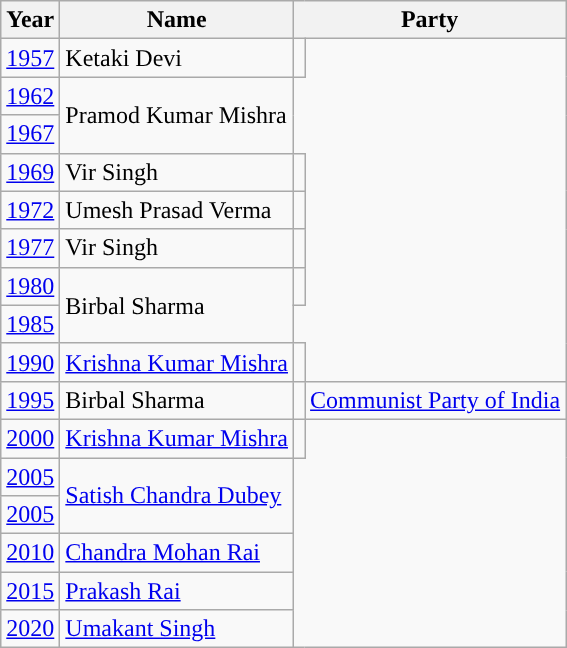<table class="wikitable sortable">
<tr>
<th>Year</th>
<th>Name</th>
<th colspan="2">Party</th>
</tr>
<tr>
<td><a href='#'>1957</a></td>
<td>Ketaki Devi</td>
<td></td>
</tr>
<tr>
<td><a href='#'>1962</a></td>
<td rowspan="2">Pramod Kumar Mishra</td>
</tr>
<tr>
<td><a href='#'>1967</a></td>
</tr>
<tr>
<td><a href='#'>1969</a></td>
<td>Vir Singh</td>
<td></td>
</tr>
<tr>
<td><a href='#'>1972</a></td>
<td>Umesh Prasad Verma</td>
<td></td>
</tr>
<tr>
<td><a href='#'>1977</a></td>
<td>Vir Singh</td>
<td></td>
</tr>
<tr>
<td><a href='#'>1980</a></td>
<td rowspan="2">Birbal Sharma</td>
<td></td>
</tr>
<tr>
<td><a href='#'>1985</a></td>
</tr>
<tr>
<td><a href='#'>1990</a></td>
<td><a href='#'>Krishna Kumar Mishra</a></td>
<td></td>
</tr>
<tr>
<td><a href='#'>1995</a></td>
<td>Birbal Sharma</td>
<td style="background-color: "></td>
<td rowspan=""><a href='#'>Communist Party of India</a></td>
</tr>
<tr>
<td><a href='#'>2000</a></td>
<td><a href='#'>Krishna Kumar Mishra</a></td>
<td></td>
</tr>
<tr>
<td><a href='#'>2005</a></td>
<td rowspan="2"><a href='#'>Satish Chandra Dubey</a></td>
</tr>
<tr>
<td><a href='#'>2005</a></td>
</tr>
<tr>
<td><a href='#'>2010</a></td>
<td><a href='#'>Chandra Mohan Rai</a></td>
</tr>
<tr>
<td><a href='#'>2015</a></td>
<td><a href='#'>Prakash Rai</a></td>
</tr>
<tr>
<td><a href='#'>2020</a></td>
<td><a href='#'>Umakant Singh</a></td>
</tr>
</table>
